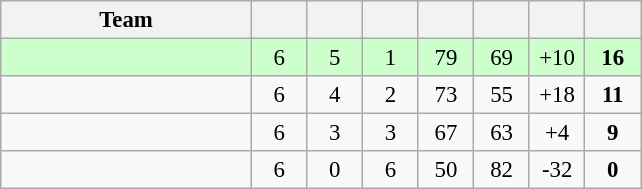<table class="wikitable" style="text-align:center;font-size:95%">
<tr>
<th width=160>Team</th>
<th width=30></th>
<th width=30></th>
<th width=30></th>
<th width=30></th>
<th width=30></th>
<th width=30></th>
<th width=30></th>
</tr>
<tr bgcolor=ccffcc>
<td align="left"></td>
<td>6</td>
<td>5</td>
<td>1</td>
<td>79</td>
<td>69</td>
<td>+10</td>
<td><strong>16</strong></td>
</tr>
<tr>
<td align="left"></td>
<td>6</td>
<td>4</td>
<td>2</td>
<td>73</td>
<td>55</td>
<td>+18</td>
<td><strong>11</strong></td>
</tr>
<tr>
<td align="left"></td>
<td>6</td>
<td>3</td>
<td>3</td>
<td>67</td>
<td>63</td>
<td>+4</td>
<td><strong>9</strong></td>
</tr>
<tr>
<td align="left"></td>
<td>6</td>
<td>0</td>
<td>6</td>
<td>50</td>
<td>82</td>
<td>-32</td>
<td><strong>0</strong></td>
</tr>
</table>
